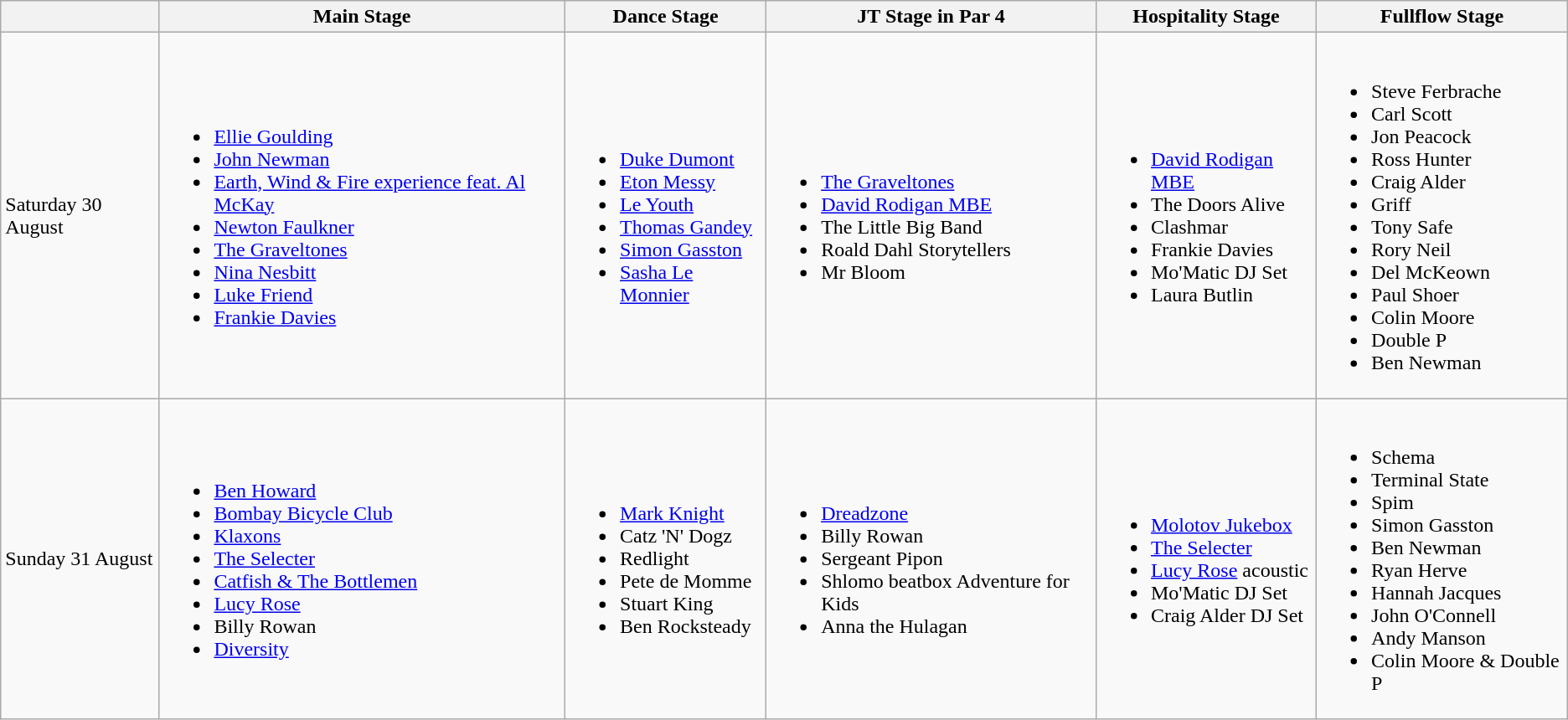<table class="wikitable">
<tr>
<th></th>
<th>Main Stage</th>
<th>Dance Stage</th>
<th>JT Stage in Par 4</th>
<th>Hospitality Stage</th>
<th>Fullflow Stage</th>
</tr>
<tr>
<td>Saturday 30 August</td>
<td><br><ul><li><a href='#'>Ellie Goulding</a></li><li><a href='#'>John Newman</a></li><li><a href='#'>Earth, Wind & Fire experience feat. Al McKay</a></li><li><a href='#'>Newton Faulkner</a></li><li><a href='#'>The Graveltones</a></li><li><a href='#'>Nina Nesbitt</a></li><li><a href='#'>Luke Friend</a></li><li><a href='#'>Frankie Davies</a></li></ul></td>
<td><br><ul><li><a href='#'>Duke Dumont</a></li><li><a href='#'>Eton Messy</a></li><li><a href='#'>Le Youth</a></li><li><a href='#'>Thomas Gandey</a></li><li><a href='#'>Simon Gasston</a></li><li><a href='#'>Sasha Le Monnier</a></li></ul></td>
<td><br><ul><li><a href='#'>The Graveltones</a></li><li><a href='#'>David Rodigan MBE</a></li><li>The Little Big Band</li><li>Roald Dahl Storytellers</li><li>Mr Bloom</li></ul></td>
<td><br><ul><li><a href='#'>David Rodigan MBE</a></li><li>The Doors Alive</li><li>Clashmar</li><li>Frankie Davies</li><li>Mo'Matic DJ Set</li><li>Laura Butlin</li></ul></td>
<td><br><ul><li>Steve Ferbrache</li><li>Carl Scott</li><li>Jon Peacock</li><li>Ross Hunter</li><li>Craig Alder</li><li>Griff</li><li>Tony Safe</li><li>Rory Neil</li><li>Del McKeown</li><li>Paul Shoer</li><li>Colin Moore</li><li>Double P</li><li>Ben Newman</li></ul></td>
</tr>
<tr>
<td>Sunday 31 August</td>
<td><br><ul><li><a href='#'>Ben Howard</a></li><li><a href='#'>Bombay Bicycle Club</a></li><li><a href='#'>Klaxons</a></li><li><a href='#'>The Selecter</a></li><li><a href='#'>Catfish & The Bottlemen</a></li><li><a href='#'>Lucy Rose</a></li><li>Billy Rowan</li><li><a href='#'>Diversity</a></li></ul></td>
<td><br><ul><li><a href='#'>Mark Knight</a></li><li>Catz 'N' Dogz</li><li>Redlight</li><li>Pete de Momme</li><li>Stuart King</li><li>Ben Rocksteady</li></ul></td>
<td><br><ul><li><a href='#'>Dreadzone</a></li><li>Billy Rowan</li><li>Sergeant Pipon</li><li>Shlomo beatbox Adventure for Kids</li><li>Anna the Hulagan</li></ul></td>
<td><br><ul><li><a href='#'>Molotov Jukebox</a></li><li><a href='#'>The Selecter</a></li><li><a href='#'>Lucy Rose</a> acoustic</li><li>Mo'Matic DJ Set</li><li>Craig Alder DJ Set</li></ul></td>
<td><br><ul><li>Schema</li><li>Terminal State</li><li>Spim</li><li>Simon Gasston</li><li>Ben Newman</li><li>Ryan Herve</li><li>Hannah Jacques</li><li>John O'Connell</li><li>Andy Manson</li><li>Colin Moore & Double P</li></ul></td>
</tr>
</table>
